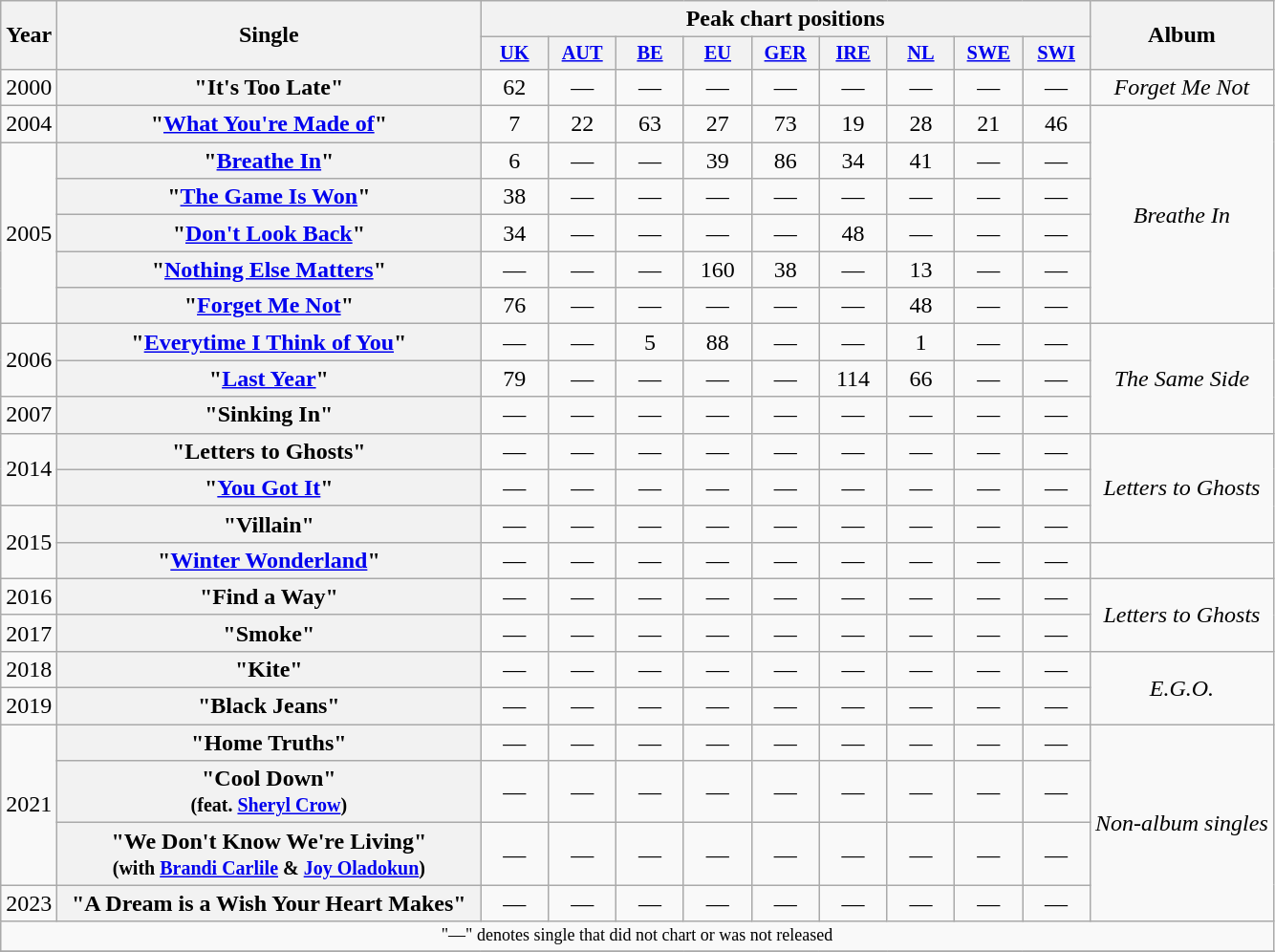<table class="wikitable plainrowheaders" style="text-align:center;" border="1">
<tr>
<th rowspan="2">Year</th>
<th rowspan="2" style="width:18em;">Single</th>
<th colspan="9">Peak chart positions</th>
<th rowspan="2">Album</th>
</tr>
<tr>
<th style="width:3em;font-size:85%;"><a href='#'>UK</a></th>
<th style="width:3em;font-size:85%;"><a href='#'>AUT</a></th>
<th style="width:3em;font-size:85%;"><a href='#'>BE</a></th>
<th style="width:3em;font-size:85%;"><a href='#'>EU</a></th>
<th style="width:3em;font-size:85%;"><a href='#'>GER</a></th>
<th style="width:3em;font-size:85%;"><a href='#'>IRE</a></th>
<th style="width:3em;font-size:85%;"><a href='#'>NL</a></th>
<th style="width:3em;font-size:85%;"><a href='#'>SWE</a></th>
<th style="width:3em;font-size:85%;"><a href='#'>SWI</a></th>
</tr>
<tr>
<td>2000</td>
<th scope="row">"It's Too Late"</th>
<td>62</td>
<td>—</td>
<td>—</td>
<td>—</td>
<td>—</td>
<td>—</td>
<td>—</td>
<td>—</td>
<td>—</td>
<td><em>Forget Me Not</em></td>
</tr>
<tr>
<td>2004</td>
<th scope="row">"<a href='#'>What You're Made of</a>"</th>
<td>7</td>
<td>22</td>
<td>63</td>
<td>27</td>
<td>73</td>
<td>19</td>
<td>28</td>
<td>21</td>
<td>46</td>
<td rowspan="6"><em>Breathe In</em></td>
</tr>
<tr>
<td rowspan="5">2005</td>
<th scope="row">"<a href='#'>Breathe In</a>"</th>
<td>6</td>
<td>—</td>
<td>—</td>
<td>39</td>
<td>86</td>
<td>34</td>
<td>41</td>
<td>—</td>
<td>—</td>
</tr>
<tr>
<th scope="row">"<a href='#'>The Game Is Won</a>"</th>
<td>38</td>
<td>—</td>
<td>—</td>
<td>—</td>
<td>—</td>
<td>—</td>
<td>—</td>
<td>—</td>
<td>—</td>
</tr>
<tr>
<th scope="row">"<a href='#'>Don't Look Back</a>"</th>
<td>34</td>
<td>—</td>
<td>—</td>
<td>—</td>
<td>—</td>
<td>48</td>
<td>—</td>
<td>—</td>
<td>—</td>
</tr>
<tr>
<th scope="row">"<a href='#'>Nothing Else Matters</a>"</th>
<td>—</td>
<td>—</td>
<td>—</td>
<td>160</td>
<td>38</td>
<td>—</td>
<td>13</td>
<td>—</td>
<td>—</td>
</tr>
<tr>
<th scope="row">"<a href='#'>Forget Me Not</a>"</th>
<td>76</td>
<td>—</td>
<td>—</td>
<td>—</td>
<td>—</td>
<td>—</td>
<td>48</td>
<td>—</td>
<td>—</td>
</tr>
<tr>
<td rowspan="2">2006</td>
<th scope="row">"<a href='#'>Everytime I Think of You</a>"<br></th>
<td>—</td>
<td>—</td>
<td>5</td>
<td>88</td>
<td>—</td>
<td>—</td>
<td>1</td>
<td>—</td>
<td>—</td>
<td rowspan="3"><em>The Same Side</em></td>
</tr>
<tr>
<th scope="row">"<a href='#'>Last Year</a>"</th>
<td>79</td>
<td>—</td>
<td>—</td>
<td>—</td>
<td>—</td>
<td>114</td>
<td>66</td>
<td>—</td>
<td>—</td>
</tr>
<tr>
<td>2007</td>
<th scope="row">"Sinking In"</th>
<td>—</td>
<td>—</td>
<td>—</td>
<td>—</td>
<td>—</td>
<td>—</td>
<td>—</td>
<td>—</td>
<td>—</td>
</tr>
<tr>
<td rowspan="2">2014</td>
<th scope="row">"Letters to Ghosts"</th>
<td>—</td>
<td>—</td>
<td>—</td>
<td>—</td>
<td>—</td>
<td>—</td>
<td>—</td>
<td>—</td>
<td>—</td>
<td rowspan="3"><em>Letters to Ghosts</em></td>
</tr>
<tr>
<th scope="row">"<a href='#'>You Got It</a>"</th>
<td>—</td>
<td>—</td>
<td>—</td>
<td>—</td>
<td>—</td>
<td>—</td>
<td>—</td>
<td>—</td>
<td>—</td>
</tr>
<tr>
<td rowspan="2">2015</td>
<th scope="row">"Villain"</th>
<td>—</td>
<td>—</td>
<td>—</td>
<td>—</td>
<td>—</td>
<td>—</td>
<td>—</td>
<td>—</td>
<td>—</td>
</tr>
<tr>
<th scope="row">"<a href='#'>Winter Wonderland</a>"</th>
<td>—</td>
<td>—</td>
<td>—</td>
<td>—</td>
<td>—</td>
<td>—</td>
<td>—</td>
<td>—</td>
<td>—</td>
<td></td>
</tr>
<tr>
<td>2016</td>
<th scope="row">"Find a Way"<br></th>
<td>—</td>
<td>—</td>
<td>—</td>
<td>—</td>
<td>—</td>
<td>—</td>
<td>—</td>
<td>—</td>
<td>—</td>
<td rowspan="2"><em>Letters to Ghosts</em></td>
</tr>
<tr>
<td>2017</td>
<th scope="row">"Smoke"</th>
<td>—</td>
<td>—</td>
<td>—</td>
<td>—</td>
<td>—</td>
<td>—</td>
<td>—</td>
<td>—</td>
<td>—</td>
</tr>
<tr>
<td>2018</td>
<th scope="row">"Kite"</th>
<td>—</td>
<td>—</td>
<td>—</td>
<td>—</td>
<td>—</td>
<td>—</td>
<td>—</td>
<td>—</td>
<td>—</td>
<td rowspan="2"><em>E.G.O.</em></td>
</tr>
<tr>
<td>2019</td>
<th scope="row">"Black Jeans"</th>
<td>—</td>
<td>—</td>
<td>—</td>
<td>—</td>
<td>—</td>
<td>—</td>
<td>—</td>
<td>—</td>
<td>—</td>
</tr>
<tr>
<td rowspan="3">2021</td>
<th scope="row">"Home Truths"</th>
<td>—</td>
<td>—</td>
<td>—</td>
<td>—</td>
<td>—</td>
<td>—</td>
<td>—</td>
<td>—</td>
<td>—</td>
<td rowspan="4"><em>Non-album singles</em></td>
</tr>
<tr>
<th scope="row">"Cool Down" <br> <small>(feat. <a href='#'>Sheryl Crow</a>)</small></th>
<td>—</td>
<td>—</td>
<td>—</td>
<td>—</td>
<td>—</td>
<td>—</td>
<td>—</td>
<td>—</td>
<td>—</td>
</tr>
<tr>
<th scope="row">"We Don't Know We're Living" <br> <small>(with <a href='#'>Brandi Carlile</a> & <a href='#'>Joy Oladokun</a>)</small></th>
<td>—</td>
<td>—</td>
<td>—</td>
<td>—</td>
<td>—</td>
<td>—</td>
<td>—</td>
<td>—</td>
<td>—</td>
</tr>
<tr>
<td>2023</td>
<th scope="row">"A Dream is a Wish Your Heart Makes"</th>
<td>—</td>
<td>—</td>
<td>—</td>
<td>—</td>
<td>—</td>
<td>—</td>
<td>—</td>
<td>—</td>
<td>—</td>
</tr>
<tr>
<td colspan="12" style="font-size:9pt">"—" denotes single that did not chart or was not released</td>
</tr>
<tr>
</tr>
</table>
